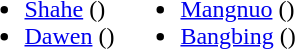<table>
<tr>
<td valign="top"><br><ul><li><a href='#'>Shahe</a> ()</li><li><a href='#'>Dawen</a> ()</li></ul></td>
<td valign="top"><br><ul><li><a href='#'>Mangnuo</a> ()</li><li><a href='#'>Bangbing</a> ()</li></ul></td>
</tr>
</table>
